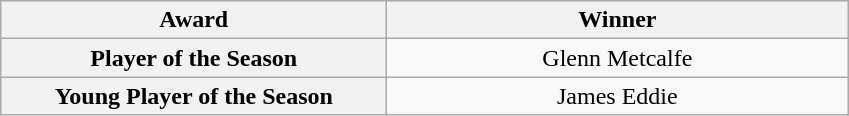<table class="wikitable" style="text-align:center">
<tr>
<th style="width:250px">Award</th>
<th style="width:300px">Winner</th>
</tr>
<tr>
<th>Player of the Season</th>
<td> Glenn Metcalfe</td>
</tr>
<tr>
<th>Young Player of the Season</th>
<td> James Eddie</td>
</tr>
</table>
